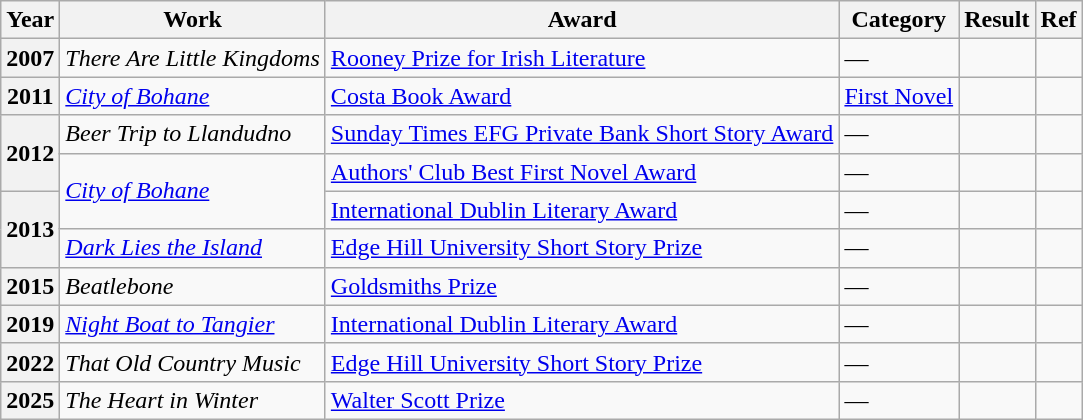<table class="wikitable">
<tr>
<th>Year</th>
<th>Work</th>
<th>Award</th>
<th>Category</th>
<th>Result</th>
<th>Ref</th>
</tr>
<tr>
<th>2007</th>
<td><em>There Are Little Kingdoms</em></td>
<td><a href='#'>Rooney Prize for Irish Literature</a></td>
<td>—</td>
<td></td>
<td></td>
</tr>
<tr>
<th>2011</th>
<td><em><a href='#'>City of Bohane</a></em></td>
<td><a href='#'>Costa Book Award</a></td>
<td><a href='#'>First Novel</a></td>
<td></td>
<td></td>
</tr>
<tr>
<th rowspan="2">2012</th>
<td><em>Beer Trip to Llandudno</em></td>
<td><a href='#'>Sunday Times EFG Private Bank Short Story Award</a></td>
<td>—</td>
<td></td>
<td></td>
</tr>
<tr>
<td rowspan="2"><em><a href='#'>City of Bohane</a></em></td>
<td><a href='#'>Authors' Club Best First Novel Award</a></td>
<td>—</td>
<td></td>
<td></td>
</tr>
<tr>
<th rowspan="2">2013</th>
<td><a href='#'>International Dublin Literary Award</a></td>
<td>—</td>
<td></td>
<td></td>
</tr>
<tr>
<td><em><a href='#'>Dark Lies the Island</a></em></td>
<td><a href='#'>Edge Hill University Short Story Prize</a></td>
<td>—</td>
<td></td>
<td></td>
</tr>
<tr>
<th>2015</th>
<td><em>Beatlebone</em></td>
<td><a href='#'>Goldsmiths Prize</a></td>
<td>—</td>
<td></td>
<td></td>
</tr>
<tr>
<th>2019</th>
<td><em><a href='#'>Night Boat to Tangier</a></em></td>
<td><a href='#'>International Dublin Literary Award</a></td>
<td>—</td>
<td></td>
<td></td>
</tr>
<tr>
<th>2022</th>
<td><em>That Old Country Music</em></td>
<td><a href='#'>Edge Hill University Short Story Prize</a></td>
<td>—</td>
<td></td>
<td></td>
</tr>
<tr>
<th>2025</th>
<td><em>The Heart in Winter</em></td>
<td><a href='#'>Walter Scott Prize</a></td>
<td>—</td>
<td></td>
<td></td>
</tr>
</table>
